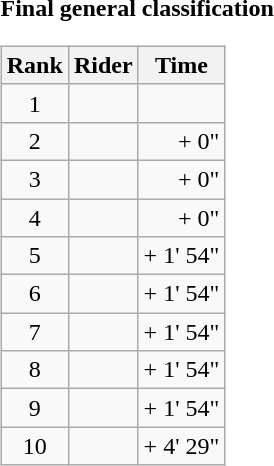<table>
<tr>
<td><strong>Final general classification</strong><br><table class="wikitable">
<tr>
<th scope="col">Rank</th>
<th scope="col">Rider</th>
<th scope="col">Time</th>
</tr>
<tr>
<td style="text-align:center;">1</td>
<td></td>
<td style="text-align:right;"></td>
</tr>
<tr>
<td style="text-align:center;">2</td>
<td></td>
<td style="text-align:right;">+ 0"</td>
</tr>
<tr>
<td style="text-align:center;">3</td>
<td></td>
<td style="text-align:right;">+ 0"</td>
</tr>
<tr>
<td style="text-align:center;">4</td>
<td></td>
<td style="text-align:right;">+ 0"</td>
</tr>
<tr>
<td style="text-align:center;">5</td>
<td></td>
<td style="text-align:right;">+ 1' 54"</td>
</tr>
<tr>
<td style="text-align:center;">6</td>
<td></td>
<td style="text-align:right;">+ 1' 54"</td>
</tr>
<tr>
<td style="text-align:center;">7</td>
<td></td>
<td style="text-align:right;">+ 1' 54"</td>
</tr>
<tr>
<td style="text-align:center;">8</td>
<td></td>
<td style="text-align:right;">+ 1' 54"</td>
</tr>
<tr>
<td style="text-align:center;">9</td>
<td></td>
<td style="text-align:right;">+ 1' 54"</td>
</tr>
<tr>
<td style="text-align:center;">10</td>
<td></td>
<td style="text-align:right;">+ 4' 29"</td>
</tr>
</table>
</td>
</tr>
</table>
